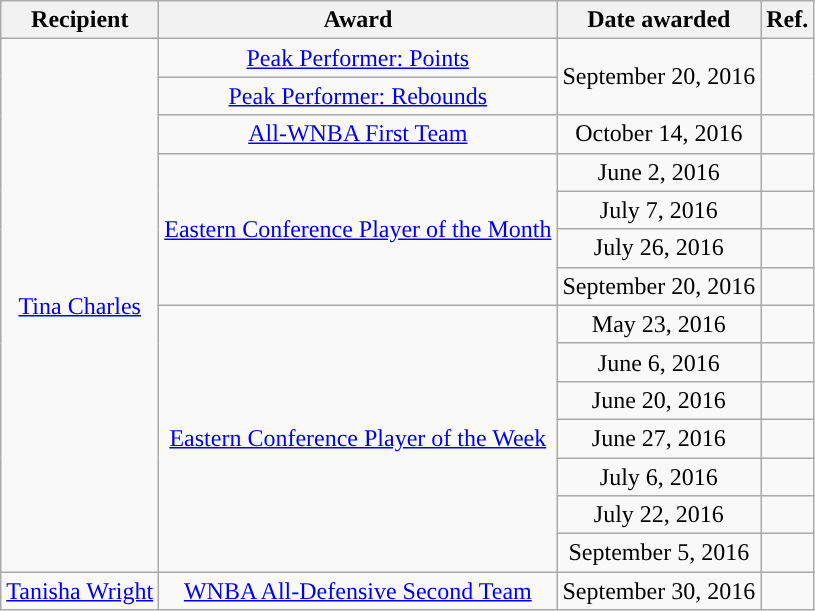<table class="wikitable sortable sortable" style="text-align: center">
<tr>
<th>Recipient</th>
<th>Award</th>
<th>Date awarded</th>
<th>Ref.</th>
</tr>
<tr>
<td rowspan=14><a href='#'>Tina Charles</a></td>
<td><a href='#'>Peak Performer: Points</a></td>
<td rowspan=2>September 20, 2016</td>
<td rowspan=2></td>
</tr>
<tr>
<td><a href='#'>Peak Performer: Rebounds</a></td>
</tr>
<tr>
<td><a href='#'>All-WNBA First Team</a></td>
<td>October 14, 2016</td>
<td></td>
</tr>
<tr>
<td rowspan=4><a href='#'>Eastern Conference Player of the Month</a></td>
<td>June 2, 2016</td>
<td></td>
</tr>
<tr>
<td>July 7, 2016</td>
<td></td>
</tr>
<tr>
<td>July 26, 2016</td>
<td></td>
</tr>
<tr>
<td>September 20, 2016</td>
<td></td>
</tr>
<tr>
<td rowspan=7><a href='#'>Eastern Conference Player of the Week</a></td>
<td>May 23, 2016</td>
<td></td>
</tr>
<tr>
<td>June 6, 2016</td>
<td></td>
</tr>
<tr>
<td>June 20, 2016</td>
<td></td>
</tr>
<tr>
<td>June 27, 2016</td>
<td></td>
</tr>
<tr>
<td>July 6, 2016</td>
<td></td>
</tr>
<tr>
<td>July 22, 2016</td>
<td></td>
</tr>
<tr>
<td>September 5, 2016</td>
<td></td>
</tr>
<tr>
<td><a href='#'>Tanisha Wright</a></td>
<td><a href='#'>WNBA All-Defensive Second Team</a></td>
<td>September 30, 2016</td>
<td></td>
</tr>
</table>
